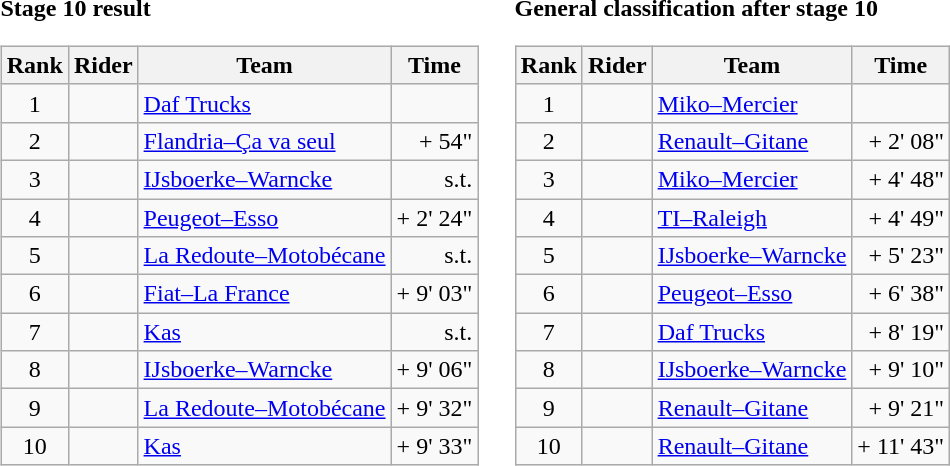<table>
<tr>
<td><strong>Stage 10 result</strong><br><table class="wikitable">
<tr>
<th scope="col">Rank</th>
<th scope="col">Rider</th>
<th scope="col">Team</th>
<th scope="col">Time</th>
</tr>
<tr>
<td style="text-align:center;">1</td>
<td></td>
<td><a href='#'>Daf Trucks</a></td>
<td style="text-align:right;"></td>
</tr>
<tr>
<td style="text-align:center;">2</td>
<td></td>
<td><a href='#'>Flandria–Ça va seul</a></td>
<td style="text-align:right;">+ 54"</td>
</tr>
<tr>
<td style="text-align:center;">3</td>
<td></td>
<td><a href='#'>IJsboerke–Warncke</a></td>
<td style="text-align:right;">s.t.</td>
</tr>
<tr>
<td style="text-align:center;">4</td>
<td></td>
<td><a href='#'>Peugeot–Esso</a></td>
<td style="text-align:right;">+ 2' 24"</td>
</tr>
<tr>
<td style="text-align:center;">5</td>
<td></td>
<td><a href='#'>La Redoute–Motobécane</a></td>
<td style="text-align:right;">s.t.</td>
</tr>
<tr>
<td style="text-align:center;">6</td>
<td></td>
<td><a href='#'>Fiat–La France</a></td>
<td style="text-align:right;">+ 9' 03"</td>
</tr>
<tr>
<td style="text-align:center;">7</td>
<td></td>
<td><a href='#'>Kas</a></td>
<td style="text-align:right;">s.t.</td>
</tr>
<tr>
<td style="text-align:center;">8</td>
<td></td>
<td><a href='#'>IJsboerke–Warncke</a></td>
<td style="text-align:right;">+ 9' 06"</td>
</tr>
<tr>
<td style="text-align:center;">9</td>
<td></td>
<td><a href='#'>La Redoute–Motobécane</a></td>
<td style="text-align:right;">+ 9' 32"</td>
</tr>
<tr>
<td style="text-align:center;">10</td>
<td></td>
<td><a href='#'>Kas</a></td>
<td style="text-align:right;">+ 9' 33"</td>
</tr>
</table>
</td>
<td></td>
<td><strong>General classification after stage 10</strong><br><table class="wikitable">
<tr>
<th scope="col">Rank</th>
<th scope="col">Rider</th>
<th scope="col">Team</th>
<th scope="col">Time</th>
</tr>
<tr>
<td style="text-align:center;">1</td>
<td> </td>
<td><a href='#'>Miko–Mercier</a></td>
<td style="text-align:right;"></td>
</tr>
<tr>
<td style="text-align:center;">2</td>
<td></td>
<td><a href='#'>Renault–Gitane</a></td>
<td style="text-align:right;">+ 2' 08"</td>
</tr>
<tr>
<td style="text-align:center;">3</td>
<td></td>
<td><a href='#'>Miko–Mercier</a></td>
<td style="text-align:right;">+ 4' 48"</td>
</tr>
<tr>
<td style="text-align:center;">4</td>
<td></td>
<td><a href='#'>TI–Raleigh</a></td>
<td style="text-align:right;">+ 4' 49"</td>
</tr>
<tr>
<td style="text-align:center;">5</td>
<td></td>
<td><a href='#'>IJsboerke–Warncke</a></td>
<td style="text-align:right;">+ 5' 23"</td>
</tr>
<tr>
<td style="text-align:center;">6</td>
<td></td>
<td><a href='#'>Peugeot–Esso</a></td>
<td style="text-align:right;">+ 6' 38"</td>
</tr>
<tr>
<td style="text-align:center;">7</td>
<td></td>
<td><a href='#'>Daf Trucks</a></td>
<td style="text-align:right;">+ 8' 19"</td>
</tr>
<tr>
<td style="text-align:center;">8</td>
<td></td>
<td><a href='#'>IJsboerke–Warncke</a></td>
<td style="text-align:right;">+ 9' 10"</td>
</tr>
<tr>
<td style="text-align:center;">9</td>
<td></td>
<td><a href='#'>Renault–Gitane</a></td>
<td style="text-align:right;">+ 9' 21"</td>
</tr>
<tr>
<td style="text-align:center;">10</td>
<td></td>
<td><a href='#'>Renault–Gitane</a></td>
<td style="text-align:right;">+ 11' 43"</td>
</tr>
</table>
</td>
</tr>
</table>
